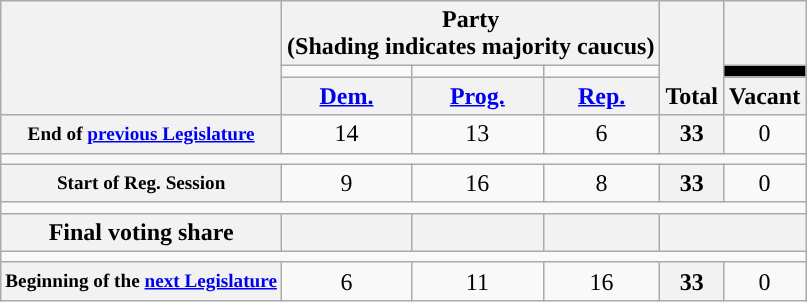<table class=wikitable style="text-align:center">
<tr style="vertical-align:bottom;">
<th rowspan=3></th>
<th colspan=3>Party <div>(Shading indicates majority caucus)</div></th>
<th rowspan=3>Total</th>
<th></th>
</tr>
<tr style="height:5px">
<td style="background-color:"></td>
<td style="background-color:"></td>
<td style="background-color:"></td>
<td style="background:black;"></td>
</tr>
<tr>
<th><a href='#'>Dem.</a></th>
<th><a href='#'>Prog.</a></th>
<th><a href='#'>Rep.</a></th>
<th>Vacant</th>
</tr>
<tr>
<th style="font-size:80%;">End of <a href='#'>previous Legislature</a></th>
<td>14</td>
<td>13</td>
<td>6</td>
<th>33</th>
<td>0</td>
</tr>
<tr>
<td colspan=6></td>
</tr>
<tr>
<th style="font-size:80%;">Start of Reg. Session</th>
<td>9</td>
<td>16</td>
<td>8</td>
<th>33</th>
<td>0</td>
</tr>
<tr>
<td colspan=6></td>
</tr>
<tr>
<th>Final voting share</th>
<th></th>
<th></th>
<th></th>
<th colspan=2></th>
</tr>
<tr>
<td colspan=6></td>
</tr>
<tr>
<th style="font-size:80%;">Beginning of the <a href='#'>next Legislature</a></th>
<td>6</td>
<td>11</td>
<td>16</td>
<th>33</th>
<td>0</td>
</tr>
</table>
